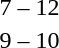<table style="text-align:center">
<tr>
<th width=200></th>
<th width=100></th>
<th width=200></th>
</tr>
<tr>
<td align=right></td>
<td>7 – 12</td>
<td align=left><strong></strong></td>
</tr>
<tr>
<td align=right></td>
<td>9 – 10</td>
<td align=left><strong></strong></td>
</tr>
</table>
